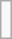<table class="wikitable collapsible collapsed">
<tr>
<td><br></td>
</tr>
</table>
